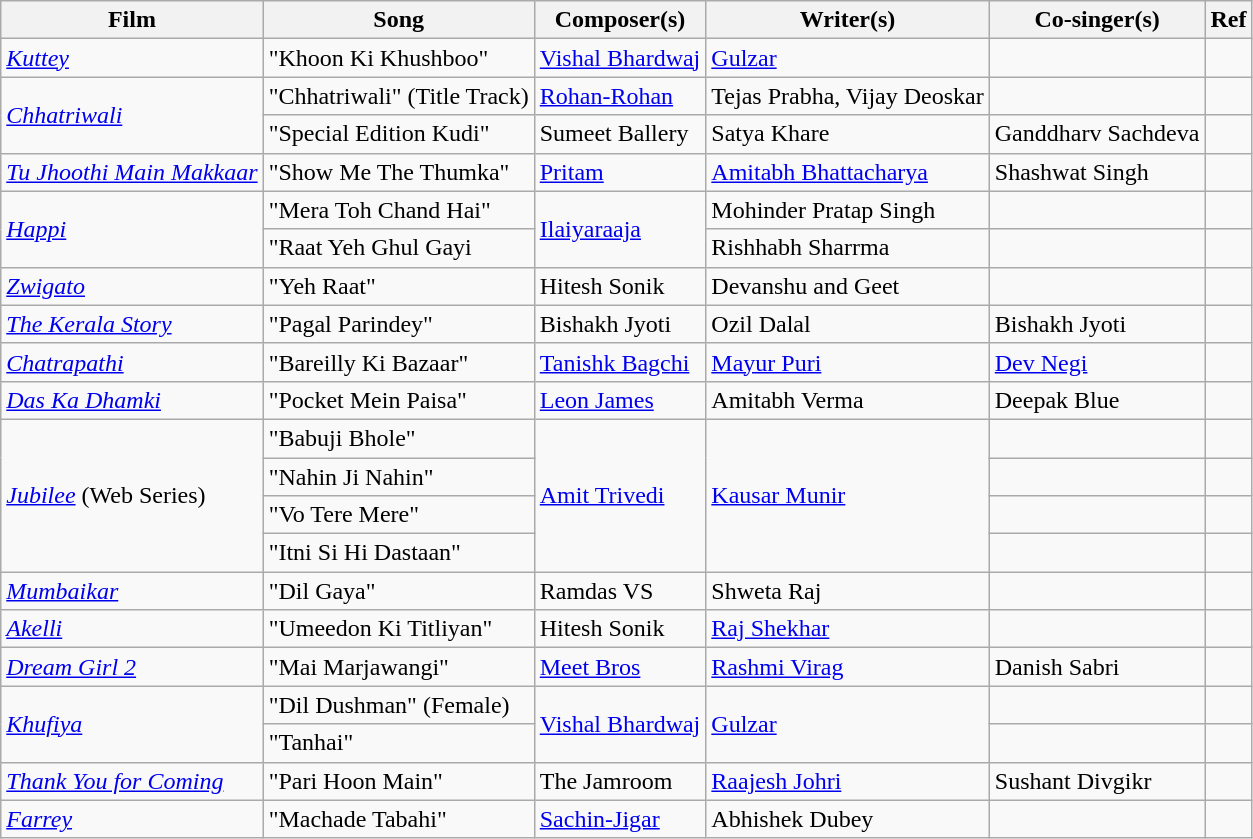<table class="wikitable">
<tr>
<th>Film</th>
<th>Song</th>
<th>Composer(s)</th>
<th>Writer(s)</th>
<th>Co-singer(s)</th>
<th>Ref</th>
</tr>
<tr>
<td><em><a href='#'>Kuttey</a></em></td>
<td>"Khoon Ki Khushboo"</td>
<td><a href='#'>Vishal Bhardwaj</a></td>
<td><a href='#'>Gulzar</a></td>
<td></td>
<td></td>
</tr>
<tr>
<td rowspan="2"><em><a href='#'>Chhatriwali</a></em></td>
<td>"Chhatriwali" (Title Track)</td>
<td><a href='#'>Rohan-Rohan</a></td>
<td>Tejas Prabha, Vijay Deoskar</td>
<td></td>
<td></td>
</tr>
<tr>
<td>"Special Edition Kudi"</td>
<td>Sumeet Ballery</td>
<td>Satya Khare</td>
<td>Ganddharv Sachdeva</td>
<td></td>
</tr>
<tr>
<td><em><a href='#'>Tu Jhoothi Main Makkaar</a></em></td>
<td>"Show Me The Thumka"</td>
<td><a href='#'>Pritam</a></td>
<td><a href='#'>Amitabh Bhattacharya</a></td>
<td>Shashwat Singh</td>
<td></td>
</tr>
<tr>
<td rowspan="2"><em><a href='#'>Happi</a></em></td>
<td>"Mera Toh Chand Hai"</td>
<td rowspan="2"><a href='#'>Ilaiyaraaja</a></td>
<td>Mohinder Pratap Singh</td>
<td></td>
<td></td>
</tr>
<tr>
<td>"Raat Yeh Ghul Gayi</td>
<td>Rishhabh Sharrma</td>
<td></td>
<td></td>
</tr>
<tr>
<td><em><a href='#'>Zwigato</a></em></td>
<td>"Yeh Raat"</td>
<td>Hitesh Sonik</td>
<td>Devanshu and Geet</td>
<td></td>
<td></td>
</tr>
<tr>
<td><em><a href='#'>The Kerala Story</a></em></td>
<td>"Pagal Parindey"</td>
<td>Bishakh Jyoti</td>
<td>Ozil Dalal</td>
<td>Bishakh Jyoti</td>
<td></td>
</tr>
<tr>
<td><em><a href='#'>Chatrapathi</a></em></td>
<td>"Bareilly Ki Bazaar"</td>
<td><a href='#'>Tanishk Bagchi</a></td>
<td><a href='#'>Mayur Puri</a></td>
<td><a href='#'>Dev Negi</a></td>
<td></td>
</tr>
<tr>
<td><em><a href='#'>Das Ka Dhamki</a></em></td>
<td>"Pocket Mein Paisa"</td>
<td><a href='#'>Leon James</a></td>
<td>Amitabh Verma</td>
<td>Deepak Blue</td>
<td></td>
</tr>
<tr>
<td rowspan="4"><em><a href='#'>Jubilee</a></em>  (Web Series)</td>
<td>"Babuji Bhole"</td>
<td rowspan=4><a href='#'>Amit Trivedi</a></td>
<td rowspan=4><a href='#'>Kausar Munir</a></td>
<td></td>
<td></td>
</tr>
<tr>
<td>"Nahin Ji Nahin"</td>
<td></td>
<td></td>
</tr>
<tr>
<td>"Vo Tere Mere"</td>
<td></td>
<td></td>
</tr>
<tr>
<td>"Itni Si Hi Dastaan"</td>
<td></td>
<td></td>
</tr>
<tr>
<td><a href='#'><em>Mumbaikar</em></a></td>
<td>"Dil Gaya"</td>
<td>Ramdas VS</td>
<td>Shweta Raj</td>
<td></td>
<td></td>
</tr>
<tr>
<td><em><a href='#'>Akelli</a></em></td>
<td>"Umeedon Ki Titliyan"</td>
<td>Hitesh Sonik</td>
<td><a href='#'>Raj Shekhar</a></td>
<td></td>
<td></td>
</tr>
<tr>
<td><em><a href='#'>Dream Girl 2</a></em></td>
<td>"Mai Marjawangi"</td>
<td><a href='#'>Meet Bros</a></td>
<td><a href='#'>Rashmi Virag</a></td>
<td>Danish Sabri</td>
<td></td>
</tr>
<tr>
<td rowspan="2"><em><a href='#'>Khufiya</a></em></td>
<td>"Dil Dushman" (Female)</td>
<td rowspan="2"><a href='#'>Vishal Bhardwaj</a></td>
<td rowspan="2"><a href='#'>Gulzar</a></td>
<td></td>
<td></td>
</tr>
<tr>
<td>"Tanhai"</td>
<td></td>
<td></td>
</tr>
<tr>
<td><em><a href='#'>Thank You for Coming</a></em></td>
<td>"Pari Hoon Main"</td>
<td>The Jamroom</td>
<td><a href='#'>Raajesh Johri</a></td>
<td>Sushant Divgikr</td>
<td></td>
</tr>
<tr>
<td><em><a href='#'>Farrey</a></em></td>
<td>"Machade Tabahi"</td>
<td><a href='#'>Sachin-Jigar</a></td>
<td>Abhishek Dubey</td>
<td></td>
<td></td>
</tr>
</table>
